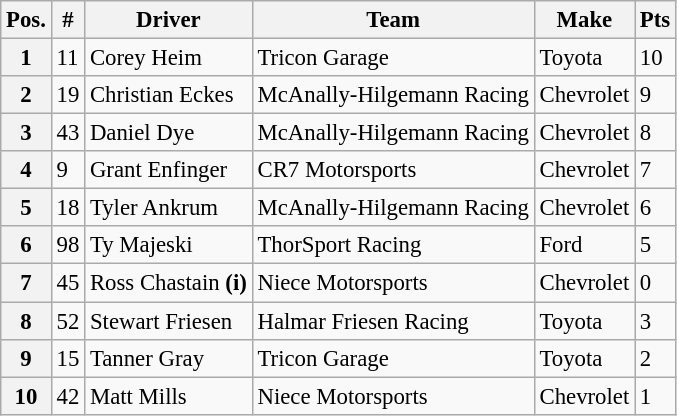<table class="wikitable" style="font-size:95%">
<tr>
<th>Pos.</th>
<th>#</th>
<th>Driver</th>
<th>Team</th>
<th>Make</th>
<th>Pts</th>
</tr>
<tr>
<th>1</th>
<td>11</td>
<td>Corey Heim</td>
<td>Tricon Garage</td>
<td>Toyota</td>
<td>10</td>
</tr>
<tr>
<th>2</th>
<td>19</td>
<td>Christian Eckes</td>
<td>McAnally-Hilgemann Racing</td>
<td>Chevrolet</td>
<td>9</td>
</tr>
<tr>
<th>3</th>
<td>43</td>
<td>Daniel Dye</td>
<td>McAnally-Hilgemann Racing</td>
<td>Chevrolet</td>
<td>8</td>
</tr>
<tr>
<th>4</th>
<td>9</td>
<td>Grant Enfinger</td>
<td>CR7 Motorsports</td>
<td>Chevrolet</td>
<td>7</td>
</tr>
<tr>
<th>5</th>
<td>18</td>
<td>Tyler Ankrum</td>
<td>McAnally-Hilgemann Racing</td>
<td>Chevrolet</td>
<td>6</td>
</tr>
<tr>
<th>6</th>
<td>98</td>
<td>Ty Majeski</td>
<td>ThorSport Racing</td>
<td>Ford</td>
<td>5</td>
</tr>
<tr>
<th>7</th>
<td>45</td>
<td>Ross Chastain <strong>(i)</strong></td>
<td>Niece Motorsports</td>
<td>Chevrolet</td>
<td>0</td>
</tr>
<tr>
<th>8</th>
<td>52</td>
<td>Stewart Friesen</td>
<td>Halmar Friesen Racing</td>
<td>Toyota</td>
<td>3</td>
</tr>
<tr>
<th>9</th>
<td>15</td>
<td>Tanner Gray</td>
<td>Tricon Garage</td>
<td>Toyota</td>
<td>2</td>
</tr>
<tr>
<th>10</th>
<td>42</td>
<td>Matt Mills</td>
<td>Niece Motorsports</td>
<td>Chevrolet</td>
<td>1</td>
</tr>
</table>
